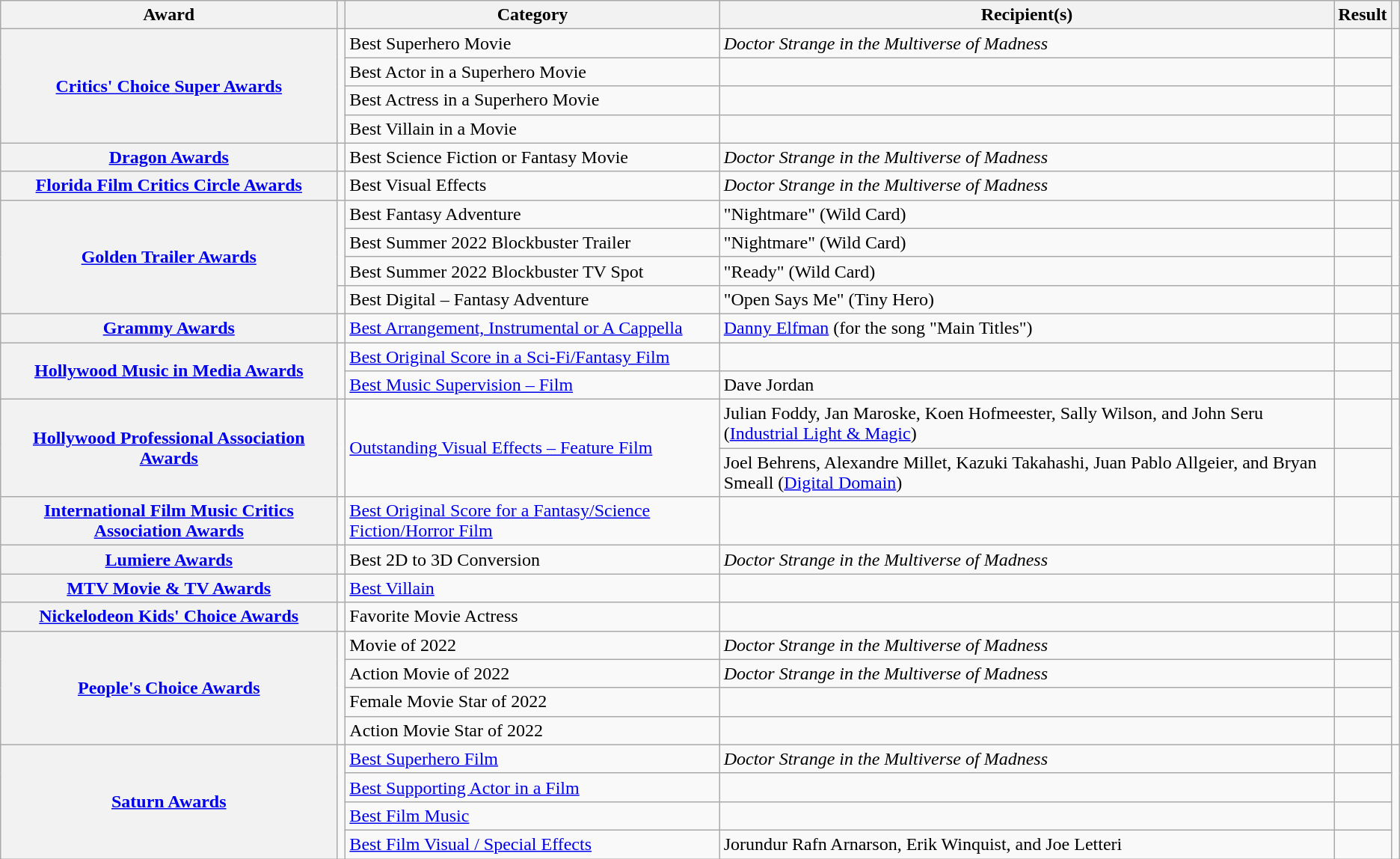<table class="wikitable sortable plainrowheaders col6center">
<tr>
<th scope="col">Award</th>
<th scope="col"></th>
<th scope="col">Category</th>
<th scope="col">Recipient(s)</th>
<th scope="col">Result</th>
<th scope="col" class="unsortable"></th>
</tr>
<tr>
<th scope="row" rowspan="4" style="text-align:center;"><a href='#'>Critics' Choice Super Awards</a></th>
<td rowspan="4"><a href='#'></a></td>
<td>Best Superhero Movie</td>
<td><em>Doctor Strange in the Multiverse of Madness</em></td>
<td></td>
<td rowspan="4"></td>
</tr>
<tr>
<td>Best Actor in a Superhero Movie</td>
<td></td>
<td></td>
</tr>
<tr>
<td>Best Actress in a Superhero Movie</td>
<td></td>
<td></td>
</tr>
<tr>
<td>Best Villain in a Movie</td>
<td></td>
<td></td>
</tr>
<tr>
<th scope="row" style="text-align: center;"><a href='#'>Dragon Awards</a></th>
<td></td>
<td>Best Science Fiction or Fantasy Movie</td>
<td><em>Doctor Strange in the Multiverse of Madness</em></td>
<td></td>
<td></td>
</tr>
<tr>
<th scope="row" style="text-align: center;"><a href='#'>Florida Film Critics Circle Awards</a></th>
<td><a href='#'></a></td>
<td>Best Visual Effects</td>
<td><em>Doctor Strange in the Multiverse of Madness</em></td>
<td></td>
<td><br></td>
</tr>
<tr>
<th scope="rowgroup" rowspan="4" style="text-align: center;"><a href='#'>Golden Trailer Awards</a></th>
<td rowspan="3"></td>
<td>Best Fantasy Adventure</td>
<td data-sort-value="Nightmare">"Nightmare" (Wild Card)</td>
<td></td>
<td rowspan="3"><br></td>
</tr>
<tr>
<td>Best Summer 2022 Blockbuster Trailer</td>
<td data-sort-value="Nightmare">"Nightmare" (Wild Card)</td>
<td></td>
</tr>
<tr>
<td>Best Summer 2022 Blockbuster TV Spot</td>
<td data-sort-value="Ready">"Ready" (Wild Card)</td>
<td></td>
</tr>
<tr>
<td></td>
<td>Best Digital – Fantasy Adventure</td>
<td data-sort-value="Open Says Me">"Open Says Me" (Tiny Hero)</td>
<td></td>
<td><br></td>
</tr>
<tr>
<th scope="row" style="text-align: center;"><a href='#'>Grammy Awards</a></th>
<td><a href='#'></a></td>
<td><a href='#'>Best Arrangement, Instrumental or A Cappella</a></td>
<td data-sort-value="Elfman, Danny"><a href='#'>Danny Elfman</a> (for the song "Main Titles")</td>
<td></td>
<td></td>
</tr>
<tr>
<th scope="rowgroup" rowspan="2" style="text-align: center;"><a href='#'>Hollywood Music in Media Awards</a></th>
<td rowspan="2"><a href='#'></a></td>
<td><a href='#'>Best Original Score in a Sci-Fi/Fantasy Film</a></td>
<td></td>
<td></td>
<td rowspan="2"></td>
</tr>
<tr>
<td><a href='#'>Best Music Supervision – Film</a></td>
<td data-sort-value="Jordan, Dave">Dave Jordan</td>
<td></td>
</tr>
<tr>
<th scope="rowgroup" rowspan="2" style="text-align: center;"><a href='#'>Hollywood Professional Association Awards</a></th>
<td rowspan="2"></td>
<td rowspan="2"><a href='#'>Outstanding Visual Effects – Feature Film</a></td>
<td data-sort-value="Foddy, Julian; Maroske, Jan; Hofmeester, Koen; Wilson, Sally; and Seru, John">Julian Foddy, Jan Maroske, Koen Hofmeester, Sally Wilson, and John Seru (<a href='#'>Industrial Light & Magic</a>)</td>
<td></td>
<td rowspan="2"></td>
</tr>
<tr>
<td data-sort-value="Behrens, Joel; Millet, Alexandre; Takahashi, Kazuki; Allgeier, Juan Pablo; and Smeall, Bryan">Joel Behrens, Alexandre Millet, Kazuki Takahashi, Juan Pablo Allgeier, and Bryan Smeall (<a href='#'>Digital Domain</a>)</td>
<td></td>
</tr>
<tr>
<th scope="row" style="text-align: center;"><a href='#'>International Film Music Critics Association Awards</a></th>
<td></td>
<td><a href='#'>Best Original Score for a Fantasy/Science Fiction/Horror Film</a></td>
<td></td>
<td></td>
<td><br></td>
</tr>
<tr>
<th scope="row" style="text-align: center;"><a href='#'>Lumiere Awards</a></th>
<td></td>
<td>Best 2D to 3D Conversion</td>
<td><em>Doctor Strange in the Multiverse of Madness</em></td>
<td></td>
<td></td>
</tr>
<tr>
<th scope="row" style="text-align: center;"><a href='#'>MTV Movie & TV Awards</a></th>
<td><a href='#'></a></td>
<td><a href='#'>Best Villain</a></td>
<td></td>
<td></td>
<td></td>
</tr>
<tr>
<th scope="row" style="text-align: center;"><a href='#'>Nickelodeon Kids' Choice Awards</a></th>
<td><a href='#'></a></td>
<td>Favorite Movie Actress</td>
<td></td>
<td></td>
<td></td>
</tr>
<tr>
<th scope="rowgroup" rowspan="4" style="text-align: center;"><a href='#'>People's Choice Awards</a></th>
<td rowspan="4"><a href='#'></a></td>
<td>Movie of 2022</td>
<td><em>Doctor Strange in the Multiverse of Madness</em></td>
<td></td>
<td rowspan="4"></td>
</tr>
<tr>
<td>Action Movie of 2022</td>
<td><em>Doctor Strange in the Multiverse of Madness</em></td>
<td></td>
</tr>
<tr>
<td>Female Movie Star of 2022</td>
<td></td>
<td></td>
</tr>
<tr>
<td>Action Movie Star of 2022</td>
<td></td>
<td></td>
</tr>
<tr>
<th scope="rowgroup" rowspan="4" style="text-align: center;"><a href='#'>Saturn Awards</a></th>
<td rowspan="4"><a href='#'></a></td>
<td><a href='#'>Best Superhero Film</a></td>
<td><em>Doctor Strange in the Multiverse of Madness</em></td>
<td></td>
<td rowspan="4"><br></td>
</tr>
<tr>
<td><a href='#'>Best Supporting Actor in a Film</a></td>
<td></td>
<td></td>
</tr>
<tr>
<td><a href='#'>Best Film Music</a></td>
<td></td>
<td></td>
</tr>
<tr>
<td><a href='#'>Best Film Visual / Special Effects</a></td>
<td data-sort-value="Arnarson, Jorundur Rafn; Winquist, Erik; and Letteri, Joe">Jorundur Rafn Arnarson, Erik Winquist, and Joe Letteri</td>
<td></td>
</tr>
</table>
